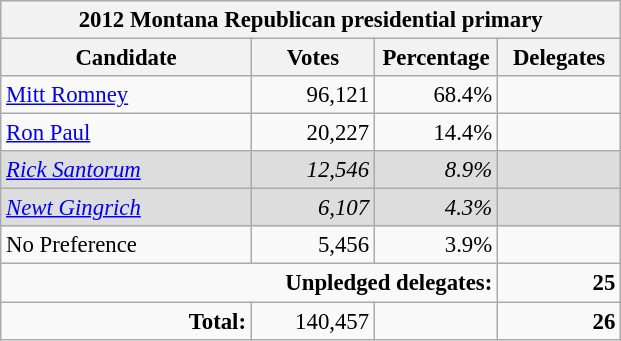<table class="wikitable" style="font-size:95%;">
<tr>
<th colspan="4">2012 Montana Republican presidential primary</th>
</tr>
<tr>
<th width="160px">Candidate</th>
<th width="75px">Votes</th>
<th width="75px">Percentage</th>
<th width="75px">Delegates</th>
</tr>
<tr align="right">
<td align="left"><a href='#'>Mitt Romney</a></td>
<td>96,121</td>
<td>68.4%</td>
<td></td>
</tr>
<tr align="right">
<td align="left"><a href='#'>Ron Paul</a></td>
<td>20,227</td>
<td>14.4%</td>
<td></td>
</tr>
<tr align="right" bgcolor=DDDDDD>
<td align="left"><em><a href='#'>Rick Santorum</a></em></td>
<td><em>12,546</em></td>
<td><em>8.9%</em></td>
<td></td>
</tr>
<tr align="right" bgcolor=DDDDDD>
<td align="left"><em><a href='#'>Newt Gingrich</a></em></td>
<td><em>6,107</em></td>
<td><em>4.3%</em></td>
<td></td>
</tr>
<tr align="right">
<td align="left">No Preference</td>
<td>5,456</td>
<td>3.9%</td>
<td></td>
</tr>
<tr align="right">
<td colspan="3"><strong>Unpledged delegates:</strong></td>
<td><strong>25</strong></td>
</tr>
<tr align="right">
<td><strong>Total:</strong></td>
<td>140,457</td>
<td></td>
<td><strong>26</strong></td>
</tr>
</table>
